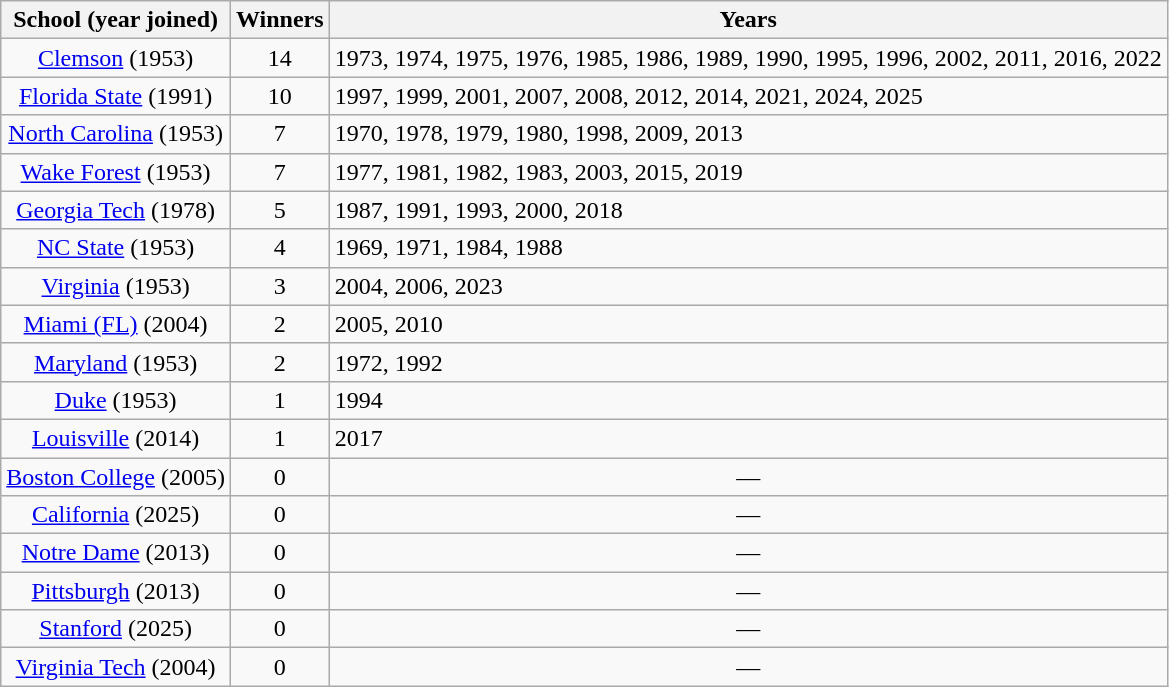<table class="wikitable sortable">
<tr>
<th>School (year joined)</th>
<th>Winners</th>
<th class=unsortable>Years</th>
</tr>
<tr>
<td align=center><a href='#'>Clemson</a> (1953)</td>
<td align=center>14</td>
<td>1973, 1974, 1975, 1976, 1985, 1986, 1989, 1990, 1995, 1996, 2002, 2011, 2016, 2022</td>
</tr>
<tr>
<td align=center><a href='#'>Florida State</a> (1991)</td>
<td align=center>10</td>
<td>1997, 1999, 2001, 2007, 2008, 2012, 2014, 2021, 2024, 2025</td>
</tr>
<tr>
<td align=center><a href='#'>North Carolina</a> (1953)</td>
<td align=center>7</td>
<td>1970, 1978, 1979, 1980, 1998, 2009, 2013</td>
</tr>
<tr>
<td align=center><a href='#'>Wake Forest</a> (1953)</td>
<td align=center>7</td>
<td>1977, 1981, 1982, 1983, 2003, 2015, 2019</td>
</tr>
<tr>
<td align="center"><a href='#'>Georgia Tech</a> (1978)</td>
<td align="center">5</td>
<td>1987, 1991, 1993, 2000, 2018</td>
</tr>
<tr>
<td align=center><a href='#'>NC State</a> (1953)</td>
<td align=center>4</td>
<td>1969, 1971, 1984, 1988</td>
</tr>
<tr>
<td align=center><a href='#'>Virginia</a> (1953)</td>
<td align=center>3</td>
<td>2004, 2006, 2023</td>
</tr>
<tr>
<td align=center><a href='#'>Miami (FL)</a> (2004)</td>
<td align=center>2</td>
<td>2005, 2010</td>
</tr>
<tr>
<td align=center><a href='#'>Maryland</a> (1953)</td>
<td align=center>2</td>
<td>1972, 1992</td>
</tr>
<tr>
<td align=center><a href='#'>Duke</a> (1953)</td>
<td align=center>1</td>
<td>1994</td>
</tr>
<tr>
<td align=center><a href='#'>Louisville</a> (2014)</td>
<td align=center>1</td>
<td>2017</td>
</tr>
<tr>
<td align=center><a href='#'>Boston College</a> (2005)</td>
<td align=center>0</td>
<td align=center>—</td>
</tr>
<tr>
<td align=center><a href='#'>California</a> (2025)</td>
<td align=center>0</td>
<td align=center>—</td>
</tr>
<tr>
<td align=center><a href='#'>Notre Dame</a> (2013)</td>
<td align=center>0</td>
<td align=center>—</td>
</tr>
<tr>
<td align=center><a href='#'>Pittsburgh</a> (2013)</td>
<td align=center>0</td>
<td align=center>—</td>
</tr>
<tr>
<td align=center><a href='#'>Stanford</a> (2025)</td>
<td align=center>0</td>
<td align=center>—</td>
</tr>
<tr>
<td align=center><a href='#'>Virginia Tech</a> (2004)</td>
<td align=center>0</td>
<td align=center>—</td>
</tr>
</table>
